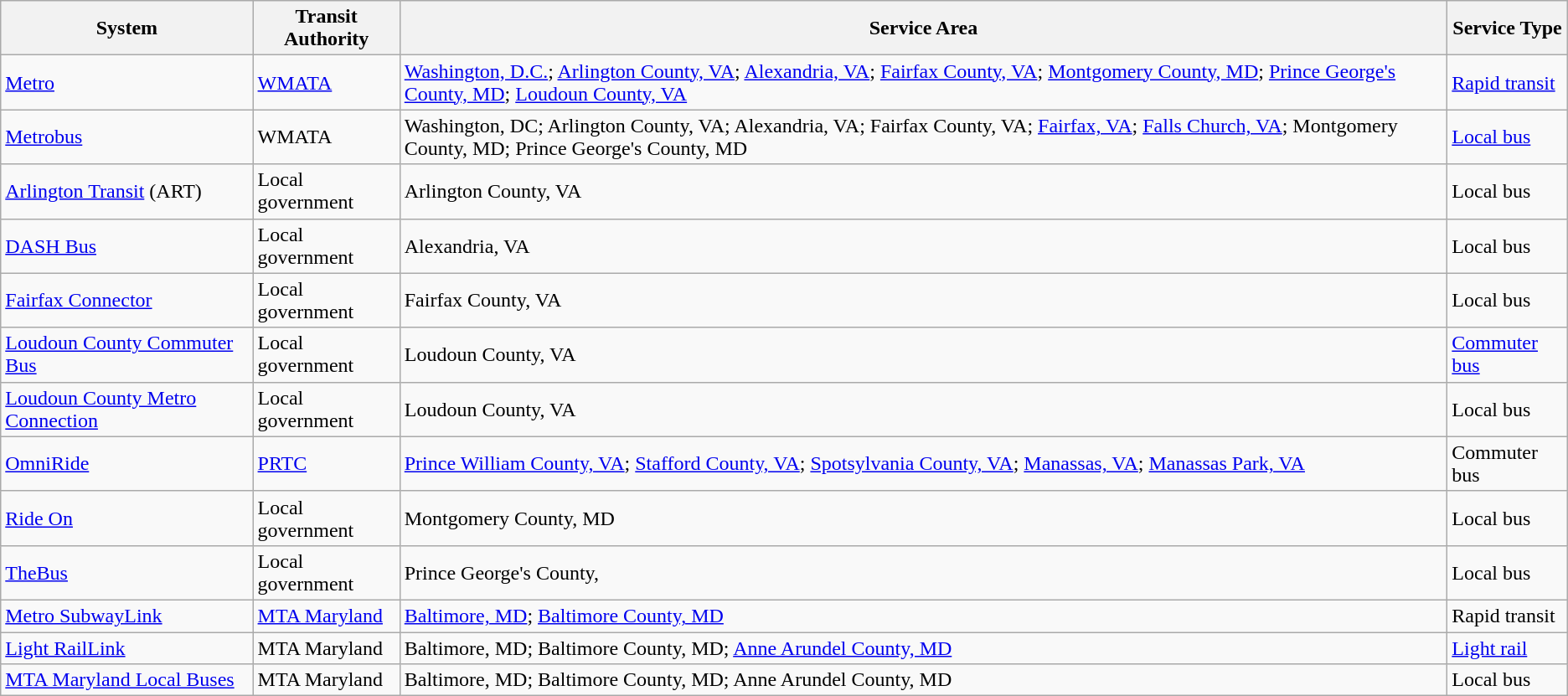<table class="wikitable" border="1">
<tr>
<th>System</th>
<th>Transit Authority</th>
<th>Service Area</th>
<th>Service Type</th>
</tr>
<tr>
<td><a href='#'>Metro</a></td>
<td><a href='#'>WMATA</a></td>
<td><a href='#'>Washington, D.C.</a>; <a href='#'>Arlington County, VA</a>; <a href='#'>Alexandria, VA</a>; <a href='#'>Fairfax County, VA</a>; <a href='#'>Montgomery County, MD</a>; <a href='#'>Prince George's County, MD</a>; <a href='#'>Loudoun County, VA</a></td>
<td><a href='#'>Rapid transit</a></td>
</tr>
<tr>
<td><a href='#'>Metrobus</a></td>
<td>WMATA</td>
<td>Washington, DC; Arlington County, VA; Alexandria, VA; Fairfax County, VA; <a href='#'>Fairfax, VA</a>; <a href='#'>Falls Church, VA</a>; Montgomery County, MD; Prince George's County, MD</td>
<td><a href='#'>Local bus</a></td>
</tr>
<tr>
<td><a href='#'>Arlington Transit</a> (ART)</td>
<td>Local government</td>
<td>Arlington County, VA</td>
<td>Local bus</td>
</tr>
<tr>
<td><a href='#'>DASH Bus</a></td>
<td>Local government</td>
<td>Alexandria, VA</td>
<td>Local bus</td>
</tr>
<tr>
<td><a href='#'>Fairfax Connector</a></td>
<td>Local government</td>
<td>Fairfax County, VA</td>
<td>Local bus</td>
</tr>
<tr>
<td><a href='#'>Loudoun County Commuter Bus</a></td>
<td>Local government</td>
<td>Loudoun County, VA</td>
<td><a href='#'>Commuter bus</a></td>
</tr>
<tr>
<td><a href='#'>Loudoun County Metro Connection</a></td>
<td>Local government</td>
<td>Loudoun County, VA</td>
<td>Local bus</td>
</tr>
<tr>
<td><a href='#'>OmniRide</a></td>
<td><a href='#'>PRTC</a></td>
<td><a href='#'>Prince William County, VA</a>; <a href='#'>Stafford County, VA</a>; <a href='#'>Spotsylvania County, VA</a>; <a href='#'>Manassas, VA</a>; <a href='#'>Manassas Park, VA</a></td>
<td>Commuter bus</td>
</tr>
<tr>
<td><a href='#'>Ride On</a></td>
<td>Local government</td>
<td>Montgomery County, MD</td>
<td>Local bus</td>
</tr>
<tr>
<td><a href='#'>TheBus</a></td>
<td>Local government</td>
<td>Prince George's County,</td>
<td>Local bus</td>
</tr>
<tr>
<td><a href='#'>Metro SubwayLink</a></td>
<td><a href='#'>MTA Maryland</a></td>
<td><a href='#'>Baltimore, MD</a>; <a href='#'>Baltimore County, MD</a></td>
<td>Rapid transit</td>
</tr>
<tr>
<td><a href='#'>Light RailLink</a></td>
<td>MTA Maryland</td>
<td>Baltimore, MD; Baltimore County, MD; <a href='#'>Anne Arundel County, MD</a></td>
<td><a href='#'>Light rail</a></td>
</tr>
<tr>
<td><a href='#'>MTA Maryland Local Buses</a></td>
<td>MTA Maryland</td>
<td>Baltimore, MD; Baltimore County, MD; Anne Arundel County, MD</td>
<td>Local bus</td>
</tr>
</table>
